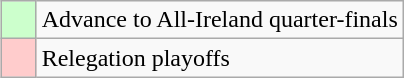<table class="wikitable" align="right">
<tr>
<td style="background:#cfc;">    </td>
<td>Advance to All-Ireland quarter-finals</td>
</tr>
<tr>
<td style="background:#fcc;">    </td>
<td>Relegation playoffs</td>
</tr>
</table>
